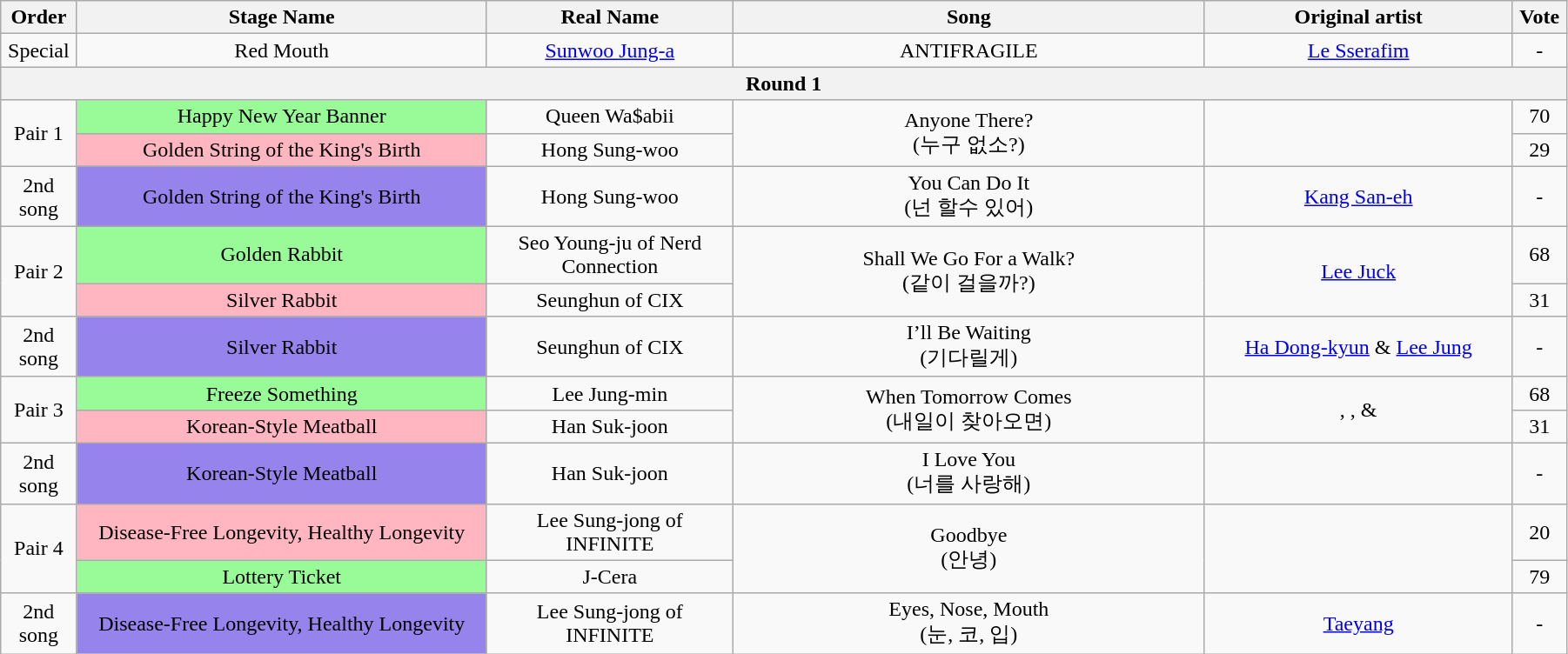<table class="wikitable" style="text-align:center; width:95%;">
<tr>
<th style="width:1%;">Order</th>
<th style="width:20%;">Stage Name</th>
<th style="width:12%;">Real Name</th>
<th style="width:23%;">Song</th>
<th style="width:15%;">Original artist</th>
<th style="width:1%;">Vote</th>
</tr>
<tr>
<td>Special</td>
<td>Red Mouth</td>
<td><a href='#'>Sunwoo Jung-a</a></td>
<td>ANTIFRAGILE</td>
<td><a href='#'>Le Sserafim</a></td>
<td>-</td>
</tr>
<tr>
<th colspan=6>Round 1</th>
</tr>
<tr>
<td rowspan=2>Pair 1</td>
<td bgcolor="palegreen">Happy New Year Banner</td>
<td>Queen Wa$abii</td>
<td rowspan=2>Anyone There?<br>(누구 없소?)</td>
<td rowspan=2></td>
<td>70</td>
</tr>
<tr>
<td bgcolor="lightpink">Golden String of the King's Birth</td>
<td>Hong Sung-woo</td>
<td>29</td>
</tr>
<tr>
<td>2nd song</td>
<td bgcolor="#9683EC">Golden String of the King's Birth</td>
<td>Hong Sung-woo</td>
<td>You Can Do It<br>(넌 할수 있어)</td>
<td><a href='#'>Kang San-eh</a></td>
<td>-</td>
</tr>
<tr>
<td rowspan=2>Pair 2</td>
<td bgcolor="palegreen">Golden Rabbit</td>
<td>Seo Young-ju of Nerd Connection</td>
<td rowspan=2>Shall We Go For a Walk?<br>(같이 걸을까?)</td>
<td rowspan=2><a href='#'>Lee Juck</a></td>
<td>68</td>
</tr>
<tr>
<td bgcolor="lightpink">Silver Rabbit</td>
<td>Seunghun of CIX</td>
<td>31</td>
</tr>
<tr>
<td>2nd song</td>
<td bgcolor="#9683EC">Silver Rabbit</td>
<td>Seunghun of CIX</td>
<td>I’ll Be Waiting<br>(기다릴게)</td>
<td><a href='#'>Ha Dong-kyun</a> & <a href='#'>Lee Jung</a></td>
<td>-</td>
</tr>
<tr>
<td rowspan=2>Pair 3</td>
<td bgcolor="palegreen">Freeze Something</td>
<td>Lee Jung-min</td>
<td rowspan=2>When Tomorrow Comes<br>(내일이 찾아오면)</td>
<td rowspan=2>, , & </td>
<td>68</td>
</tr>
<tr>
<td bgcolor="lightpink">Korean-Style Meatball</td>
<td>Han Suk-joon</td>
<td>31</td>
</tr>
<tr>
<td>2nd song</td>
<td bgcolor="#9683EC">Korean-Style Meatball</td>
<td>Han Suk-joon</td>
<td>I Love You<br>(너를 사랑해)</td>
<td></td>
<td>-</td>
</tr>
<tr>
<td rowspan=2>Pair 4</td>
<td bgcolor="lightpink">Disease-Free Longevity, Healthy Longevity</td>
<td>Lee Sung-jong of INFINITE</td>
<td rowspan=2>Goodbye<br>(안녕)</td>
<td rowspan=2></td>
<td>20</td>
</tr>
<tr>
<td bgcolor="palegreen">Lottery Ticket</td>
<td>J-Cera</td>
<td>79</td>
</tr>
<tr>
<td>2nd song</td>
<td bgcolor="#9683EC">Disease-Free Longevity, Healthy Longevity</td>
<td>Lee Sung-jong of INFINITE</td>
<td>Eyes, Nose, Mouth<br>(눈, 코, 입)</td>
<td><a href='#'>Taeyang</a></td>
<td>-</td>
</tr>
</table>
